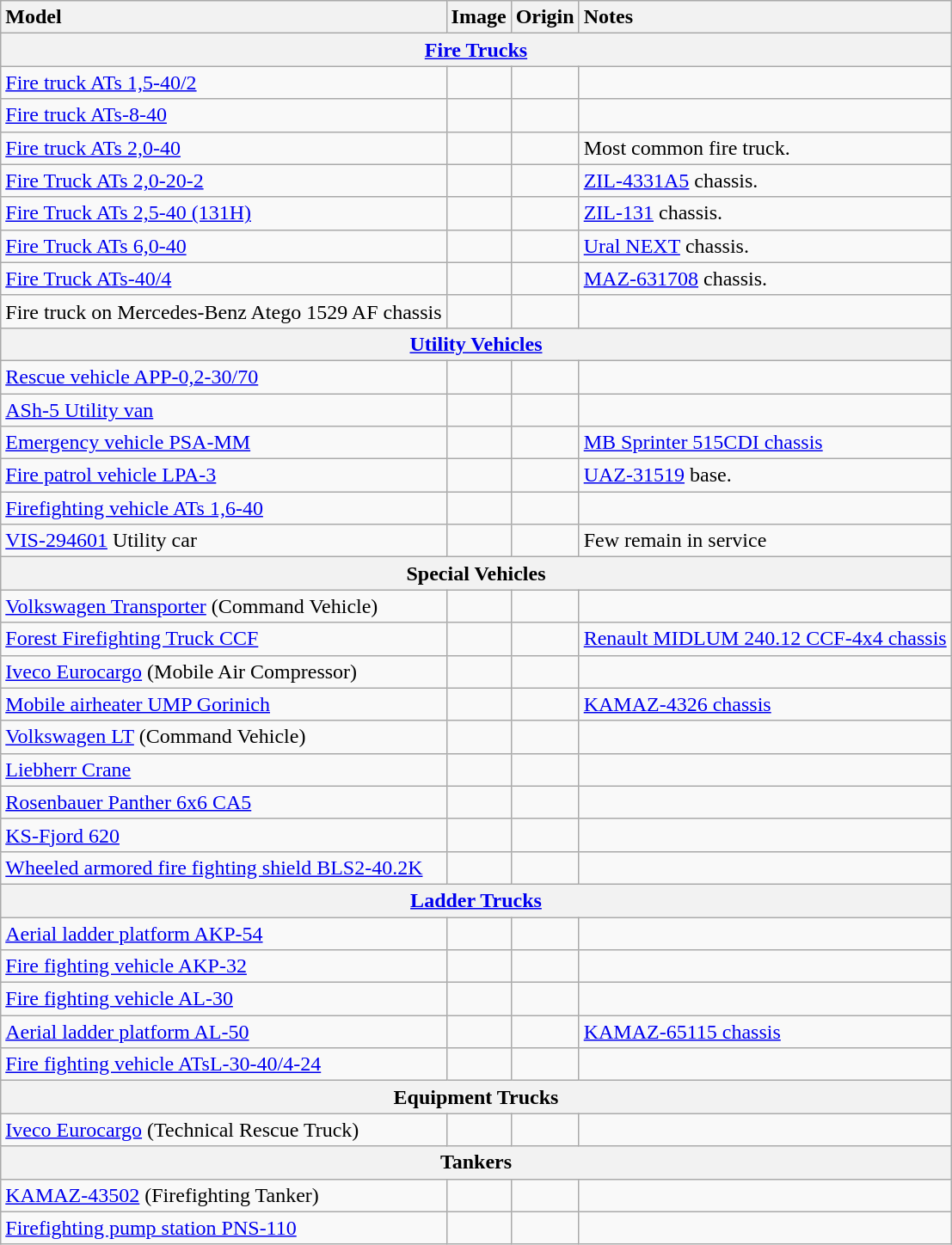<table class="wikitable">
<tr>
<th style="text-align: left;">Model</th>
<th style="text-align: left;">Image</th>
<th style="text-align: left;">Origin</th>
<th style="text-align: left;">Notes</th>
</tr>
<tr>
<th colspan="4" style="align: center;"><a href='#'>Fire Trucks</a></th>
</tr>
<tr>
<td><a href='#'>Fire truck ATs 1,5-40/2</a></td>
<td></td>
<td></td>
<td></td>
</tr>
<tr>
<td><a href='#'>Fire truck ATs-8-40</a></td>
<td></td>
<td></td>
<td></td>
</tr>
<tr>
<td><a href='#'>Fire truck ATs 2,0-40</a></td>
<td></td>
<td></td>
<td>Most common fire truck.</td>
</tr>
<tr>
<td><a href='#'>Fire Truck ATs 2,0-20-2</a></td>
<td></td>
<td></td>
<td><a href='#'>ZIL-4331A5</a> chassis.</td>
</tr>
<tr>
<td><a href='#'>Fire Truck ATs 2,5-40 (131Н)</a></td>
<td></td>
<td></td>
<td><a href='#'>ZIL-131</a> chassis.</td>
</tr>
<tr>
<td><a href='#'>Fire Truck ATs 6,0-40</a></td>
<td></td>
<td></td>
<td><a href='#'>Ural NEXT</a> chassis.</td>
</tr>
<tr>
<td><a href='#'>Fire Truck ATs-40/4</a></td>
<td></td>
<td></td>
<td><a href='#'>MAZ-631708</a> chassis.</td>
</tr>
<tr>
<td>Fire truck on Mercedes-Benz Atego 1529 AF chassis</td>
<td></td>
<td></td>
<td></td>
</tr>
<tr>
<th colspan="4"><a href='#'>Utility Vehicles</a></th>
</tr>
<tr>
<td><a href='#'>Rescue vehicle APP-0,2-30/70</a></td>
<td></td>
<td></td>
<td></td>
</tr>
<tr>
<td><a href='#'>ASh-5 Utility van</a></td>
<td></td>
<td></td>
<td></td>
</tr>
<tr>
<td><a href='#'>Emergency vehicle PSA-MM</a></td>
<td></td>
<td></td>
<td><a href='#'>MB Sprinter 515CDI chassis</a></td>
</tr>
<tr>
<td><a href='#'>Fire patrol vehicle LPA-3</a></td>
<td></td>
<td></td>
<td><a href='#'>UAZ-31519</a> base.</td>
</tr>
<tr>
<td><a href='#'>Firefighting vehicle ATs 1,6-40</a></td>
<td></td>
<td></td>
<td></td>
</tr>
<tr>
<td><a href='#'>VIS-294601</a> Utility car</td>
<td></td>
<td></td>
<td>Few remain in service</td>
</tr>
<tr>
<th colspan="4">Special Vehicles</th>
</tr>
<tr>
<td><a href='#'>Volkswagen Transporter</a> (Command Vehicle)</td>
<td></td>
<td></td>
<td></td>
</tr>
<tr>
<td><a href='#'>Forest Firefighting Truck CCF</a></td>
<td></td>
<td></td>
<td><a href='#'>Renault MIDLUM 240.12 CCF-4x4 chassis</a></td>
</tr>
<tr>
<td><a href='#'>Iveco Eurocargo</a> (Mobile Air Compressor)</td>
<td></td>
<td></td>
<td></td>
</tr>
<tr>
<td><a href='#'>Mobile airheater UMP Gorinich</a></td>
<td></td>
<td></td>
<td><a href='#'>KAMAZ-4326 chassis</a></td>
</tr>
<tr>
<td><a href='#'>Volkswagen LT</a> (Command Vehicle)</td>
<td></td>
<td></td>
<td></td>
</tr>
<tr>
<td><a href='#'>Liebherr Crane</a></td>
<td></td>
<td></td>
<td></td>
</tr>
<tr>
<td><a href='#'>Rosenbauer Panther 6x6 CA5</a></td>
<td></td>
<td></td>
<td></td>
</tr>
<tr>
<td><a href='#'>KS-Fjord 620</a></td>
<td></td>
<td></td>
<td></td>
</tr>
<tr>
<td><a href='#'>Wheeled armored fire fighting shield BLS2-40.2K</a></td>
<td></td>
<td></td>
<td></td>
</tr>
<tr>
<th colspan="4"><a href='#'>Ladder Trucks</a></th>
</tr>
<tr>
<td><a href='#'>Aerial ladder platform AKP-54</a></td>
<td></td>
<td></td>
<td></td>
</tr>
<tr>
<td><a href='#'>Fire fighting vehicle AKP-32</a></td>
<td></td>
<td></td>
<td></td>
</tr>
<tr>
<td><a href='#'>Fire fighting vehicle AL-30</a></td>
<td></td>
<td></td>
<td></td>
</tr>
<tr>
<td><a href='#'>Aerial ladder platform AL-50</a></td>
<td></td>
<td></td>
<td><a href='#'>KAMAZ-65115 chassis</a></td>
</tr>
<tr>
<td><a href='#'>Fire fighting vehicle ATsL-30-40/4-24</a></td>
<td></td>
<td></td>
<td></td>
</tr>
<tr>
<th colspan="4">Equipment Trucks</th>
</tr>
<tr>
<td><a href='#'>Iveco Eurocargo</a> (Technical Rescue Truck)</td>
<td></td>
<td></td>
<td></td>
</tr>
<tr>
<th colspan="4">Tankers</th>
</tr>
<tr>
<td><a href='#'>KAMAZ-43502</a> (Firefighting Tanker)</td>
<td></td>
<td></td>
<td></td>
</tr>
<tr>
<td><a href='#'>Firefighting pump station PNS-110</a></td>
<td></td>
<td></td>
<td></td>
</tr>
</table>
